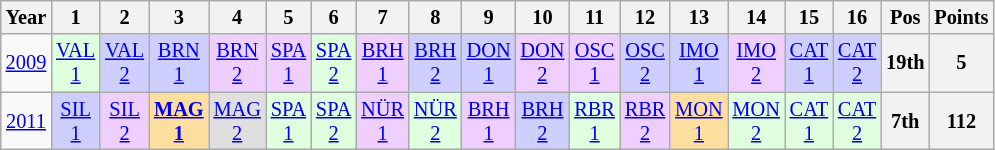<table class="wikitable" style="text-align:center; font-size:85%">
<tr>
<th>Year</th>
<th>1</th>
<th>2</th>
<th>3</th>
<th>4</th>
<th>5</th>
<th>6</th>
<th>7</th>
<th>8</th>
<th>9</th>
<th>10</th>
<th>11</th>
<th>12</th>
<th>13</th>
<th>14</th>
<th>15</th>
<th>16</th>
<th>Pos</th>
<th>Points</th>
</tr>
<tr>
<td><a href='#'>2009</a></td>
<td style="background:#DFFFDF;"><a href='#'>VAL<br>1</a><br></td>
<td style="background:#CFCFFF;"><a href='#'>VAL<br>2</a><br></td>
<td style="background:#CFCFFF;"><a href='#'>BRN<br>1</a><br></td>
<td style="background:#EFCFFF;"><a href='#'>BRN<br>2</a><br></td>
<td style="background:#EFCFFF;"><a href='#'>SPA<br>1</a><br></td>
<td style="background:#DFFFDF;"><a href='#'>SPA<br>2</a><br></td>
<td style="background:#EFCFFF;"><a href='#'>BRH<br>1</a><br></td>
<td style="background:#CFCFFF;"><a href='#'>BRH<br>2</a><br></td>
<td style="background:#CFCFFF;"><a href='#'>DON<br>1</a><br></td>
<td style="background:#EFCFFF;"><a href='#'>DON<br>2</a><br></td>
<td style="background:#EFCFFF;"><a href='#'>OSC<br>1</a><br></td>
<td style="background:#CFCFFF;"><a href='#'>OSC<br>2</a><br></td>
<td style="background:#CFCFFF;"><a href='#'>IMO<br>1</a><br></td>
<td style="background:#EFCFFF;"><a href='#'>IMO<br>2</a><br></td>
<td style="background:#CFCFFF;"><a href='#'>CAT<br>1</a><br></td>
<td style="background:#CFCFFF;"><a href='#'>CAT<br>2</a><br></td>
<th>19th</th>
<th>5</th>
</tr>
<tr>
<td><a href='#'>2011</a></td>
<td style="background:#CFCFFF;"><a href='#'>SIL<br>1</a><br></td>
<td style="background:#EFCFFF;"><a href='#'>SIL<br>2</a><br></td>
<td style="background:#FFDF9F;"><strong><a href='#'>MAG<br>1</a></strong><br></td>
<td style="background:#DFDFDF;"><a href='#'>MAG<br>2</a><br></td>
<td style="background:#DFFFDF;"><a href='#'>SPA<br>1</a><br></td>
<td style="background:#DFFFDF;"><a href='#'>SPA<br>2</a><br></td>
<td style="background:#EFCFFF;"><a href='#'>NÜR<br>1</a><br></td>
<td style="background:#DFFFDF;"><a href='#'>NÜR<br>2</a><br></td>
<td style="background:#EFCFFF;"><a href='#'>BRH<br>1</a><br></td>
<td style="background:#CFCFFF;"><a href='#'>BRH<br>2</a><br></td>
<td style="background:#DFFFDF;"><a href='#'>RBR<br>1</a><br></td>
<td style="background:#EFCFFF;"><a href='#'>RBR<br>2</a><br></td>
<td style="background:#FFDF9F;"><a href='#'>MON<br>1</a><br></td>
<td style="background:#DFFFDF;"><a href='#'>MON<br>2</a><br></td>
<td style="background:#DFFFDF;"><a href='#'>CAT<br>1</a><br></td>
<td style="background:#DFFFDF;"><a href='#'>CAT<br>2</a><br></td>
<th>7th</th>
<th>112</th>
</tr>
</table>
